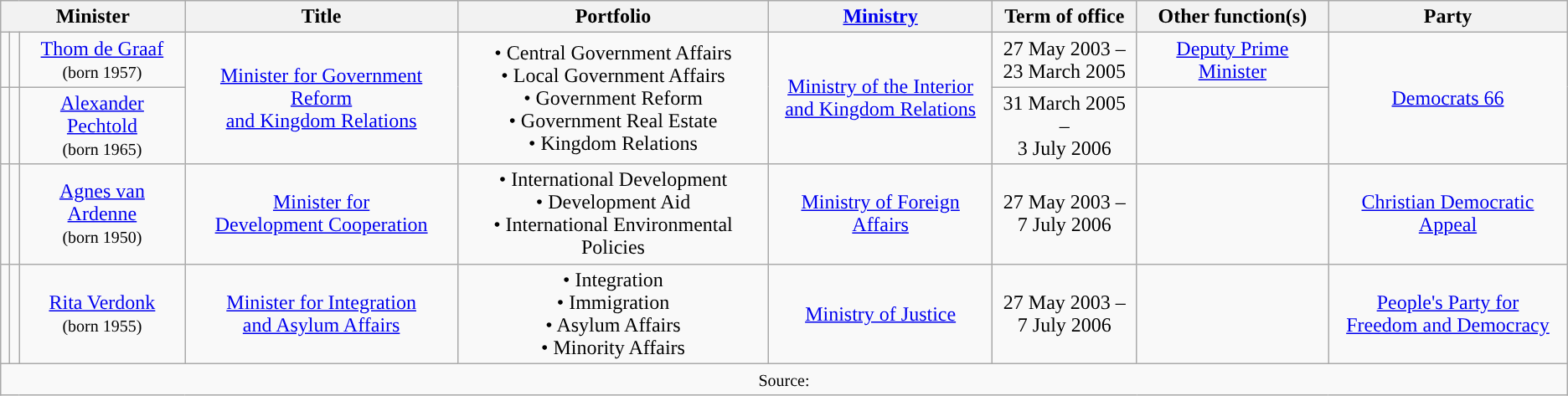<table class="wikitable" style="text-align:center">
<tr>
<th colspan=3>Minister</th>
<th>Title</th>
<th>Portfolio</th>
<th><a href='#'>Ministry</a></th>
<th>Term of office</th>
<th>Other function(s)</th>
<th>Party</th>
</tr>
<tr>
<td style="background:"></td>
<td></td>
<td><a href='#'>Thom de Graaf</a> <br> <small>(born 1957)</small></td>
<td rowspan=2><a href='#'>Minister for Government Reform <br> and Kingdom Relations</a></td>
<td rowspan=2>• Central Government Affairs <br> • Local Government Affairs <br> • Government Reform <br> • Government Real Estate <br> • Kingdom Relations</td>
<td rowspan=2><a href='#'>Ministry of the Interior <br> and Kingdom Relations</a></td>
<td>27 May 2003 – <br> 23 March 2005 <br> </td>
<td><a href='#'>Deputy Prime Minister</a></td>
<td rowspan=2><a href='#'>Democrats 66</a></td>
</tr>
<tr>
<td style="background:"></td>
<td></td>
<td><a href='#'>Alexander Pechtold</a> <br> <small>(born 1965)</small></td>
<td>31 March 2005 – <br> 3 July 2006 <br> </td>
<td></td>
</tr>
<tr>
<td style="background:"></td>
<td></td>
<td><a href='#'>Agnes van Ardenne</a> <br> <small>(born 1950)</small></td>
<td><a href='#'>Minister for <br> Development Cooperation</a></td>
<td>• International Development <br> • Development Aid <br> • International Environmental Policies</td>
<td><a href='#'>Ministry of Foreign Affairs</a></td>
<td>27 May 2003 – <br> 7 July 2006</td>
<td></td>
<td><a href='#'>Christian Democratic Appeal</a></td>
</tr>
<tr>
<td style="background:"></td>
<td></td>
<td><a href='#'>Rita Verdonk</a> <br> <small>(born 1955)</small></td>
<td><a href='#'>Minister for Integration <br> and Asylum Affairs</a></td>
<td>• Integration <br> • Immigration <br> • Asylum Affairs <br> • Minority Affairs</td>
<td><a href='#'>Ministry of Justice</a></td>
<td>27 May 2003 – <br> 7 July 2006</td>
<td></td>
<td><a href='#'>People's Party for <br> Freedom and Democracy</a></td>
</tr>
<tr>
<td colspan=9><small>Source:</small></td>
</tr>
</table>
